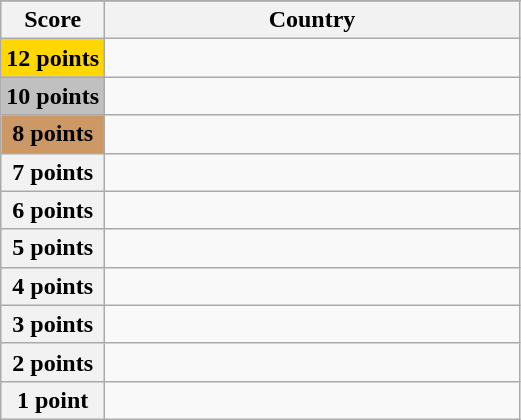<table class="wikitable">
<tr>
</tr>
<tr>
<th scope="col" width="20%">Score</th>
<th scope="col">Country</th>
</tr>
<tr>
<th scope="row" style="background:gold">12 points</th>
<td></td>
</tr>
<tr>
<th scope="row" style="background:silver">10 points</th>
<td></td>
</tr>
<tr>
<th scope="row" style="background:#CC9966">8 points</th>
<td></td>
</tr>
<tr>
<th scope="row">7 points</th>
<td></td>
</tr>
<tr>
<th scope="row">6 points</th>
<td></td>
</tr>
<tr>
<th scope="row">5 points</th>
<td></td>
</tr>
<tr>
<th scope="row">4 points</th>
<td></td>
</tr>
<tr>
<th scope="row">3 points</th>
<td></td>
</tr>
<tr>
<th scope="row">2 points</th>
<td></td>
</tr>
<tr>
<th scope="row">1 point</th>
<td></td>
</tr>
</table>
